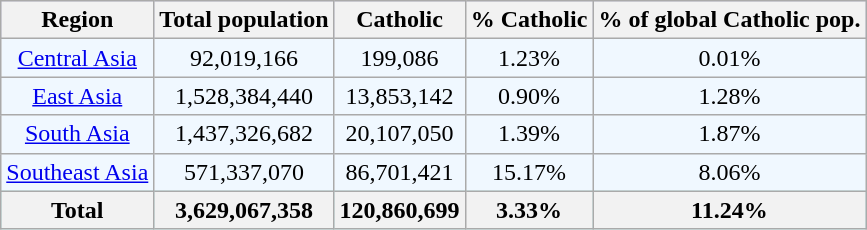<table class="wikitable">
<tr bgcolor=#CCCCFF>
<th>Region</th>
<th>Total population</th>
<th>Catholic</th>
<th>% Catholic</th>
<th>% of global Catholic pop.</th>
</tr>
<tr ALIGN=center bgcolor=#F0F8FF>
<td><a href='#'>Central Asia</a></td>
<td>92,019,166</td>
<td>199,086</td>
<td>1.23%</td>
<td>0.01%</td>
</tr>
<tr ALIGN=center bgcolor=#F0F8FF>
<td><a href='#'>East Asia</a></td>
<td>1,528,384,440</td>
<td>13,853,142</td>
<td>0.90%</td>
<td>1.28%</td>
</tr>
<tr ALIGN=center bgcolor=#F0F8FF>
<td><a href='#'>South Asia</a></td>
<td>1,437,326,682</td>
<td>20,107,050</td>
<td>1.39%</td>
<td>1.87%</td>
</tr>
<tr ALIGN=center bgcolor=#F0F8FF>
<td><a href='#'>Southeast Asia</a></td>
<td>571,337,070</td>
<td>86,701,421</td>
<td>15.17%</td>
<td>8.06%</td>
</tr>
<tr bgcolor=#99FFFF>
<th>Total</th>
<th>3,629,067,358</th>
<th>120,860,699</th>
<th>3.33%</th>
<th>11.24%</th>
</tr>
</table>
